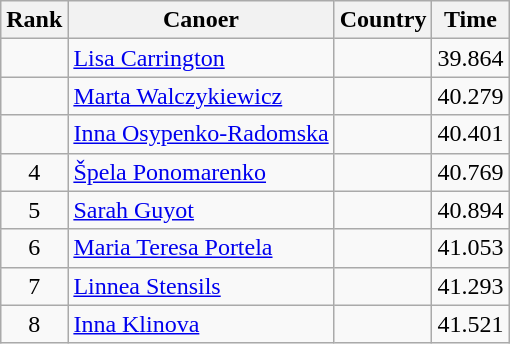<table class="wikitable" style="text-align:center;">
<tr>
<th>Rank</th>
<th>Canoer</th>
<th>Country</th>
<th>Time</th>
</tr>
<tr>
<td></td>
<td align=left><a href='#'>Lisa Carrington</a></td>
<td align=left></td>
<td>39.864</td>
</tr>
<tr>
<td></td>
<td align=left><a href='#'>Marta Walczykiewicz</a></td>
<td align=left></td>
<td>40.279</td>
</tr>
<tr>
<td></td>
<td align=left><a href='#'>Inna Osypenko-Radomska</a></td>
<td align=left></td>
<td>40.401</td>
</tr>
<tr>
<td>4</td>
<td align=left><a href='#'>Špela Ponomarenko</a></td>
<td align="left"></td>
<td>40.769</td>
</tr>
<tr>
<td>5</td>
<td align=left><a href='#'>Sarah Guyot</a></td>
<td align=left></td>
<td>40.894</td>
</tr>
<tr>
<td>6</td>
<td align=left><a href='#'>Maria Teresa Portela</a></td>
<td align=left></td>
<td>41.053</td>
</tr>
<tr>
<td>7</td>
<td align=left><a href='#'>Linnea Stensils</a></td>
<td align=left></td>
<td>41.293</td>
</tr>
<tr>
<td>8</td>
<td align=left><a href='#'>Inna Klinova</a></td>
<td align=left></td>
<td>41.521</td>
</tr>
</table>
